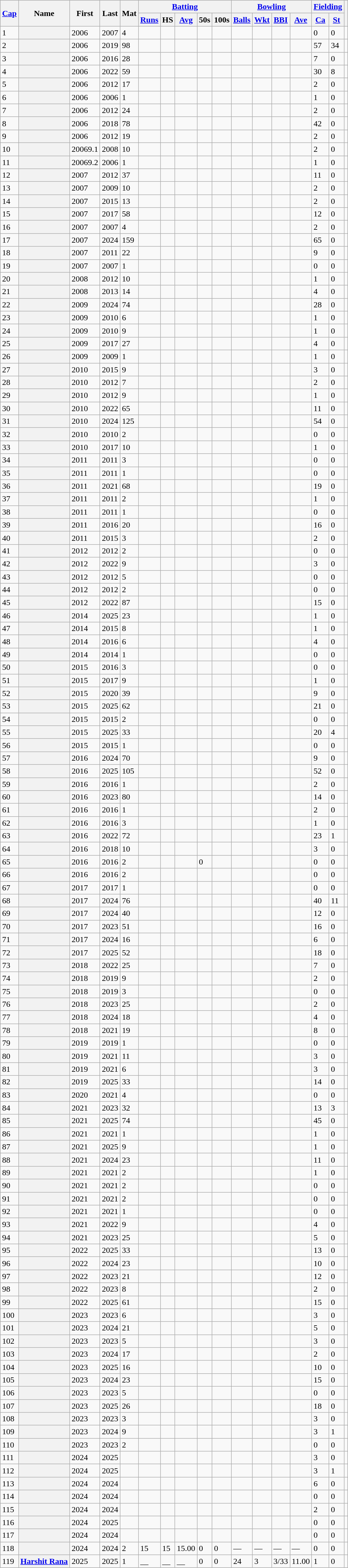<table class="wikitable sortable plainrowheaders">
<tr>
<th scope="col" rowspan=2><a href='#'>Cap</a></th>
<th scope="col" rowspan=2>Name</th>
<th scope="col" rowspan=2>First</th>
<th scope="col" rowspan=2>Last</th>
<th scope="col" rowspan=2>Mat</th>
<th scope="col" colspan=5 class="unsortable"><a href='#'>Batting</a></th>
<th scope="col" colspan=4 class="unsortable"><a href='#'>Bowling</a></th>
<th scope="col" colspan=2 class="unsortable"><a href='#'>Fielding</a></th>
<th scope="col" rowspan=2 class="unsortable"></th>
</tr>
<tr align="center">
<th scope="col"><a href='#'>Runs</a></th>
<th scope="col" data-sort-type/"number">HS</th>
<th scope="col"><a href='#'>Avg</a></th>
<th scope="col">50s</th>
<th scope="col">100s</th>
<th scope="col"><a href='#'>Balls</a></th>
<th scope="col" data-sort-type/"number"><a href='#'>Wkt</a></th>
<th scope="col"><a href='#'>BBI</a></th>
<th scope="col"><a href='#'>Ave</a></th>
<th scope="col"><a href='#'>Ca</a></th>
<th scope="col"><a href='#'>St</a></th>
</tr>
<tr>
<td>1</td>
<th scope="row"></th>
<td>2006</td>
<td>2007</td>
<td>4</td>
<td></td>
<td></td>
<td></td>
<td></td>
<td></td>
<td></td>
<td></td>
<td></td>
<td></td>
<td>0</td>
<td>0</td>
<td></td>
</tr>
<tr>
<td>2</td>
<th scope="row"> </th>
<td>2006</td>
<td>2019</td>
<td>98</td>
<td></td>
<td></td>
<td></td>
<td></td>
<td></td>
<td></td>
<td></td>
<td></td>
<td></td>
<td>57</td>
<td>34</td>
<td></td>
</tr>
<tr>
<td>3</td>
<th scope="row"></th>
<td>2006</td>
<td>2016</td>
<td>28</td>
<td></td>
<td></td>
<td></td>
<td></td>
<td></td>
<td></td>
<td></td>
<td></td>
<td></td>
<td>7</td>
<td>0</td>
<td></td>
</tr>
<tr>
<td>4</td>
<th scope="row"> </th>
<td>2006</td>
<td>2022</td>
<td>59</td>
<td></td>
<td></td>
<td></td>
<td></td>
<td></td>
<td></td>
<td></td>
<td></td>
<td></td>
<td>30</td>
<td>8</td>
<td></td>
</tr>
<tr>
<td>5</td>
<th scope="row"></th>
<td>2006</td>
<td>2012</td>
<td>17</td>
<td></td>
<td></td>
<td></td>
<td></td>
<td></td>
<td></td>
<td></td>
<td></td>
<td></td>
<td>2</td>
<td>0</td>
<td></td>
</tr>
<tr>
<td>6</td>
<th scope="row"></th>
<td>2006</td>
<td>2006</td>
<td>1</td>
<td></td>
<td></td>
<td></td>
<td></td>
<td></td>
<td></td>
<td></td>
<td></td>
<td></td>
<td>1</td>
<td>0</td>
<td></td>
</tr>
<tr>
<td>7</td>
<th scope="row"></th>
<td>2006</td>
<td>2012</td>
<td>24</td>
<td></td>
<td></td>
<td></td>
<td></td>
<td></td>
<td></td>
<td></td>
<td></td>
<td></td>
<td>2</td>
<td>0</td>
<td></td>
</tr>
<tr>
<td>8</td>
<th scope="row"></th>
<td>2006</td>
<td>2018</td>
<td>78</td>
<td></td>
<td></td>
<td></td>
<td></td>
<td></td>
<td></td>
<td></td>
<td></td>
<td></td>
<td>42</td>
<td>0</td>
<td></td>
</tr>
<tr>
<td>9</td>
<th scope="row"></th>
<td>2006</td>
<td>2012</td>
<td>19</td>
<td></td>
<td></td>
<td></td>
<td></td>
<td></td>
<td></td>
<td></td>
<td></td>
<td></td>
<td>2</td>
<td>0</td>
<td></td>
</tr>
<tr>
<td>10</td>
<th scope="row"></th>
<td>2006<span>9.1</span></td>
<td>2008</td>
<td>10</td>
<td></td>
<td></td>
<td></td>
<td></td>
<td></td>
<td></td>
<td></td>
<td></td>
<td></td>
<td>2</td>
<td>0</td>
<td></td>
</tr>
<tr>
<td>11</td>
<th scope="row"></th>
<td>2006<span>9.2</span></td>
<td>2006</td>
<td>1</td>
<td></td>
<td></td>
<td></td>
<td></td>
<td></td>
<td></td>
<td></td>
<td></td>
<td></td>
<td>1</td>
<td>0</td>
<td></td>
</tr>
<tr>
<td>12</td>
<th scope="row"></th>
<td>2007</td>
<td>2012</td>
<td>37</td>
<td></td>
<td></td>
<td></td>
<td></td>
<td></td>
<td></td>
<td></td>
<td></td>
<td></td>
<td>11</td>
<td>0</td>
<td></td>
</tr>
<tr>
<td>13</td>
<th scope="row"></th>
<td>2007</td>
<td>2009</td>
<td>10</td>
<td></td>
<td></td>
<td></td>
<td></td>
<td></td>
<td></td>
<td></td>
<td></td>
<td></td>
<td>2</td>
<td>0</td>
<td></td>
</tr>
<tr>
<td>14</td>
<th scope="row"></th>
<td>2007</td>
<td>2015</td>
<td>13</td>
<td></td>
<td></td>
<td></td>
<td></td>
<td></td>
<td></td>
<td></td>
<td></td>
<td></td>
<td>2</td>
<td>0</td>
<td></td>
</tr>
<tr>
<td>15</td>
<th scope="row"></th>
<td>2007</td>
<td>2017</td>
<td>58</td>
<td></td>
<td></td>
<td></td>
<td></td>
<td></td>
<td></td>
<td></td>
<td></td>
<td></td>
<td>12</td>
<td>0</td>
<td></td>
</tr>
<tr>
<td>16</td>
<th scope="row"></th>
<td>2007</td>
<td>2007</td>
<td>4</td>
<td></td>
<td></td>
<td></td>
<td></td>
<td></td>
<td></td>
<td></td>
<td></td>
<td></td>
<td>2</td>
<td>0</td>
<td></td>
</tr>
<tr>
<td>17</td>
<th scope="row"></th>
<td>2007</td>
<td>2024</td>
<td>159</td>
<td></td>
<td></td>
<td></td>
<td></td>
<td></td>
<td></td>
<td></td>
<td></td>
<td></td>
<td>65</td>
<td>0</td>
<td></td>
</tr>
<tr>
<td>18</td>
<th scope="row"></th>
<td>2007</td>
<td>2011</td>
<td>22</td>
<td></td>
<td></td>
<td></td>
<td></td>
<td></td>
<td></td>
<td></td>
<td></td>
<td></td>
<td>9</td>
<td>0</td>
<td></td>
</tr>
<tr>
<td>19</td>
<th scope="row"></th>
<td>2007</td>
<td>2007</td>
<td>1</td>
<td></td>
<td></td>
<td></td>
<td></td>
<td></td>
<td></td>
<td></td>
<td></td>
<td></td>
<td>0</td>
<td>0</td>
<td></td>
</tr>
<tr>
<td>20</td>
<th scope="row"></th>
<td>2008</td>
<td>2012</td>
<td>10</td>
<td></td>
<td></td>
<td></td>
<td></td>
<td></td>
<td></td>
<td></td>
<td></td>
<td></td>
<td>1</td>
<td>0</td>
<td></td>
</tr>
<tr>
<td>21</td>
<th scope="row"></th>
<td>2008</td>
<td>2013</td>
<td>14</td>
<td></td>
<td></td>
<td></td>
<td></td>
<td></td>
<td></td>
<td></td>
<td></td>
<td></td>
<td>4</td>
<td>0</td>
<td></td>
</tr>
<tr>
<td>22</td>
<th scope="row"></th>
<td>2009</td>
<td>2024</td>
<td>74</td>
<td></td>
<td></td>
<td></td>
<td></td>
<td></td>
<td></td>
<td></td>
<td></td>
<td></td>
<td>28</td>
<td>0</td>
<td></td>
</tr>
<tr>
<td>23</td>
<th scope="row"></th>
<td>2009</td>
<td>2010</td>
<td>6</td>
<td></td>
<td></td>
<td></td>
<td></td>
<td></td>
<td></td>
<td></td>
<td></td>
<td></td>
<td>1</td>
<td>0</td>
<td></td>
</tr>
<tr>
<td>24</td>
<th scope="row"></th>
<td>2009</td>
<td>2010</td>
<td>9</td>
<td></td>
<td></td>
<td></td>
<td></td>
<td></td>
<td></td>
<td></td>
<td></td>
<td></td>
<td>1</td>
<td>0</td>
<td></td>
</tr>
<tr>
<td>25</td>
<th scope="row"></th>
<td>2009</td>
<td>2017</td>
<td>27</td>
<td></td>
<td></td>
<td></td>
<td></td>
<td></td>
<td></td>
<td></td>
<td></td>
<td></td>
<td>4</td>
<td>0</td>
<td></td>
</tr>
<tr>
<td>26</td>
<th scope="row"></th>
<td>2009</td>
<td>2009</td>
<td>1</td>
<td></td>
<td></td>
<td></td>
<td></td>
<td></td>
<td></td>
<td></td>
<td></td>
<td></td>
<td>1</td>
<td>0</td>
<td></td>
</tr>
<tr>
<td>27</td>
<th scope="row"></th>
<td>2010</td>
<td>2015</td>
<td>9</td>
<td></td>
<td></td>
<td></td>
<td></td>
<td></td>
<td></td>
<td></td>
<td></td>
<td></td>
<td>3</td>
<td>0</td>
<td></td>
</tr>
<tr>
<td>28</td>
<th scope="row"></th>
<td>2010</td>
<td>2012</td>
<td>7</td>
<td></td>
<td></td>
<td></td>
<td></td>
<td></td>
<td></td>
<td></td>
<td></td>
<td></td>
<td>2</td>
<td>0</td>
<td></td>
</tr>
<tr>
<td>29</td>
<th scope="row"></th>
<td>2010</td>
<td>2012</td>
<td>9</td>
<td></td>
<td></td>
<td></td>
<td></td>
<td></td>
<td></td>
<td></td>
<td></td>
<td></td>
<td>1</td>
<td>0</td>
<td></td>
</tr>
<tr>
<td>30</td>
<th scope="row"></th>
<td>2010</td>
<td>2022</td>
<td>65</td>
<td></td>
<td></td>
<td></td>
<td></td>
<td></td>
<td></td>
<td></td>
<td></td>
<td></td>
<td>11</td>
<td>0</td>
<td></td>
</tr>
<tr>
<td>31</td>
<th scope="row"></th>
<td>2010</td>
<td>2024</td>
<td>125</td>
<td></td>
<td></td>
<td></td>
<td></td>
<td></td>
<td></td>
<td></td>
<td></td>
<td></td>
<td>54</td>
<td>0</td>
<td></td>
</tr>
<tr>
<td>32</td>
<th scope="row"></th>
<td>2010</td>
<td>2010</td>
<td>2</td>
<td></td>
<td></td>
<td></td>
<td></td>
<td></td>
<td></td>
<td></td>
<td></td>
<td></td>
<td>0</td>
<td>0</td>
<td></td>
</tr>
<tr>
<td>33</td>
<th scope="row"></th>
<td>2010</td>
<td>2017</td>
<td>10</td>
<td></td>
<td></td>
<td></td>
<td></td>
<td></td>
<td></td>
<td></td>
<td></td>
<td></td>
<td>1</td>
<td>0</td>
<td></td>
</tr>
<tr>
<td>34</td>
<th scope="row"></th>
<td>2011</td>
<td>2011</td>
<td>3</td>
<td></td>
<td></td>
<td></td>
<td></td>
<td></td>
<td></td>
<td></td>
<td></td>
<td></td>
<td>0</td>
<td>0</td>
<td></td>
</tr>
<tr>
<td>35</td>
<th scope="row"></th>
<td>2011</td>
<td>2011</td>
<td>1</td>
<td></td>
<td></td>
<td></td>
<td></td>
<td></td>
<td></td>
<td></td>
<td></td>
<td></td>
<td>0</td>
<td>0</td>
<td></td>
</tr>
<tr>
<td>36</td>
<th scope="row"></th>
<td>2011</td>
<td>2021</td>
<td>68</td>
<td></td>
<td></td>
<td></td>
<td></td>
<td></td>
<td></td>
<td></td>
<td></td>
<td></td>
<td>19</td>
<td>0</td>
<td></td>
</tr>
<tr>
<td>37</td>
<th scope="row"></th>
<td>2011</td>
<td>2011</td>
<td>2</td>
<td></td>
<td></td>
<td></td>
<td></td>
<td></td>
<td></td>
<td></td>
<td></td>
<td></td>
<td>1</td>
<td>0</td>
<td></td>
</tr>
<tr>
<td>38</td>
<th scope="row"></th>
<td>2011</td>
<td>2011</td>
<td>1</td>
<td></td>
<td></td>
<td></td>
<td></td>
<td></td>
<td></td>
<td></td>
<td></td>
<td></td>
<td>0</td>
<td>0</td>
<td></td>
</tr>
<tr>
<td>39</td>
<th scope="row"></th>
<td>2011</td>
<td>2016</td>
<td>20</td>
<td></td>
<td></td>
<td></td>
<td></td>
<td></td>
<td></td>
<td></td>
<td></td>
<td></td>
<td>16</td>
<td>0</td>
<td></td>
</tr>
<tr>
<td>40</td>
<th scope="row"></th>
<td>2011</td>
<td>2015</td>
<td>3</td>
<td></td>
<td></td>
<td></td>
<td></td>
<td></td>
<td></td>
<td></td>
<td></td>
<td></td>
<td>2</td>
<td>0</td>
<td></td>
</tr>
<tr>
<td>41</td>
<th scope="row"></th>
<td>2012</td>
<td>2012</td>
<td>2</td>
<td></td>
<td></td>
<td></td>
<td></td>
<td></td>
<td></td>
<td></td>
<td></td>
<td></td>
<td>0</td>
<td>0</td>
<td></td>
</tr>
<tr>
<td>42</td>
<th scope="row"></th>
<td>2012</td>
<td>2022</td>
<td>9</td>
<td></td>
<td></td>
<td></td>
<td></td>
<td></td>
<td></td>
<td></td>
<td></td>
<td></td>
<td>3</td>
<td>0</td>
<td></td>
</tr>
<tr>
<td>43</td>
<th scope="row"></th>
<td>2012</td>
<td>2012</td>
<td>5</td>
<td></td>
<td></td>
<td></td>
<td></td>
<td></td>
<td></td>
<td></td>
<td></td>
<td></td>
<td>0</td>
<td>0</td>
<td></td>
</tr>
<tr>
<td>44</td>
<th scope="row"></th>
<td>2012</td>
<td>2012</td>
<td>2</td>
<td></td>
<td></td>
<td></td>
<td></td>
<td></td>
<td></td>
<td></td>
<td></td>
<td></td>
<td>0</td>
<td>0</td>
<td></td>
</tr>
<tr>
<td>45</td>
<th scope="row"></th>
<td>2012</td>
<td>2022</td>
<td>87</td>
<td></td>
<td></td>
<td></td>
<td></td>
<td></td>
<td></td>
<td></td>
<td></td>
<td></td>
<td>15</td>
<td>0</td>
<td></td>
</tr>
<tr>
<td>46</td>
<th scope="row"></th>
<td>2014</td>
<td>2025</td>
<td>23</td>
<td></td>
<td></td>
<td></td>
<td></td>
<td></td>
<td></td>
<td></td>
<td></td>
<td></td>
<td>1</td>
<td>0</td>
<td></td>
</tr>
<tr>
<td>47</td>
<th scope="row"></th>
<td>2014</td>
<td>2015</td>
<td>8</td>
<td></td>
<td></td>
<td></td>
<td></td>
<td></td>
<td></td>
<td></td>
<td></td>
<td></td>
<td>1</td>
<td>0</td>
<td></td>
</tr>
<tr>
<td>48</td>
<th scope="row"></th>
<td>2014</td>
<td>2016</td>
<td>6</td>
<td></td>
<td></td>
<td></td>
<td></td>
<td></td>
<td></td>
<td></td>
<td></td>
<td></td>
<td>4</td>
<td>0</td>
<td></td>
</tr>
<tr>
<td>49</td>
<th scope="row"></th>
<td>2014</td>
<td>2014</td>
<td>1</td>
<td></td>
<td></td>
<td></td>
<td></td>
<td></td>
<td></td>
<td></td>
<td></td>
<td></td>
<td>0</td>
<td>0</td>
<td></td>
</tr>
<tr>
<td>50</td>
<th scope="row"></th>
<td>2015</td>
<td>2016</td>
<td>3</td>
<td></td>
<td></td>
<td></td>
<td></td>
<td></td>
<td></td>
<td></td>
<td></td>
<td></td>
<td>0</td>
<td>0</td>
<td></td>
</tr>
<tr>
<td>51</td>
<th scope="row"></th>
<td>2015</td>
<td>2017</td>
<td>9</td>
<td></td>
<td></td>
<td></td>
<td></td>
<td></td>
<td></td>
<td></td>
<td></td>
<td></td>
<td>1</td>
<td>0</td>
<td></td>
</tr>
<tr>
<td>52</td>
<th scope="row"></th>
<td>2015</td>
<td>2020</td>
<td>39</td>
<td></td>
<td></td>
<td></td>
<td></td>
<td></td>
<td></td>
<td></td>
<td></td>
<td></td>
<td>9</td>
<td>0</td>
<td></td>
</tr>
<tr>
<td>53</td>
<th scope="row"></th>
<td>2015</td>
<td>2025</td>
<td>62</td>
<td></td>
<td></td>
<td></td>
<td></td>
<td></td>
<td></td>
<td></td>
<td></td>
<td></td>
<td>21</td>
<td>0</td>
<td></td>
</tr>
<tr>
<td>54</td>
<th scope="row"></th>
<td>2015</td>
<td>2015</td>
<td>2</td>
<td></td>
<td></td>
<td></td>
<td></td>
<td></td>
<td></td>
<td></td>
<td></td>
<td></td>
<td>0</td>
<td>0</td>
<td></td>
</tr>
<tr>
<td>55</td>
<th scope="row"></th>
<td>2015</td>
<td>2025</td>
<td>33</td>
<td></td>
<td></td>
<td></td>
<td></td>
<td></td>
<td></td>
<td></td>
<td></td>
<td></td>
<td>20</td>
<td>4</td>
<td></td>
</tr>
<tr>
<td>56</td>
<th scope="row"></th>
<td>2015</td>
<td>2015</td>
<td>1</td>
<td></td>
<td></td>
<td></td>
<td></td>
<td></td>
<td></td>
<td></td>
<td></td>
<td></td>
<td>0</td>
<td>0</td>
<td></td>
</tr>
<tr>
<td>57</td>
<th scope="row"></th>
<td>2016</td>
<td>2024</td>
<td>70</td>
<td></td>
<td></td>
<td></td>
<td></td>
<td></td>
<td></td>
<td></td>
<td></td>
<td></td>
<td>9</td>
<td>0</td>
<td></td>
</tr>
<tr>
<td>58</td>
<th scope="row"></th>
<td>2016</td>
<td>2025</td>
<td>105</td>
<td></td>
<td></td>
<td></td>
<td></td>
<td></td>
<td></td>
<td></td>
<td></td>
<td></td>
<td>52</td>
<td>0</td>
<td></td>
</tr>
<tr>
<td>59</td>
<th scope="row"></th>
<td>2016</td>
<td>2016</td>
<td>1</td>
<td></td>
<td></td>
<td></td>
<td></td>
<td></td>
<td></td>
<td></td>
<td></td>
<td></td>
<td>2</td>
<td>0</td>
<td></td>
</tr>
<tr>
<td>60</td>
<th scope="row"></th>
<td>2016</td>
<td>2023</td>
<td>80</td>
<td></td>
<td></td>
<td></td>
<td></td>
<td></td>
<td></td>
<td></td>
<td></td>
<td></td>
<td>14</td>
<td>0</td>
<td></td>
</tr>
<tr>
<td>61</td>
<th scope="row"></th>
<td>2016</td>
<td>2016</td>
<td>1</td>
<td></td>
<td></td>
<td></td>
<td></td>
<td></td>
<td></td>
<td></td>
<td></td>
<td></td>
<td>2</td>
<td>0</td>
<td></td>
</tr>
<tr>
<td>62</td>
<th scope="row"></th>
<td>2016</td>
<td>2016</td>
<td>3</td>
<td></td>
<td></td>
<td></td>
<td></td>
<td></td>
<td></td>
<td></td>
<td></td>
<td></td>
<td>1</td>
<td>0</td>
<td></td>
</tr>
<tr>
<td>63</td>
<th scope="row"></th>
<td>2016</td>
<td>2022</td>
<td>72</td>
<td></td>
<td></td>
<td></td>
<td></td>
<td></td>
<td></td>
<td></td>
<td></td>
<td></td>
<td>23</td>
<td>1</td>
<td></td>
</tr>
<tr>
<td>64</td>
<th scope="row"></th>
<td>2016</td>
<td>2018</td>
<td>10</td>
<td></td>
<td></td>
<td></td>
<td></td>
<td></td>
<td></td>
<td></td>
<td></td>
<td></td>
<td>3</td>
<td>0</td>
<td></td>
</tr>
<tr>
<td>65</td>
<th scope="row"></th>
<td>2016</td>
<td>2016</td>
<td>2</td>
<td></td>
<td></td>
<td></td>
<td>0</td>
<td></td>
<td></td>
<td></td>
<td></td>
<td></td>
<td>0</td>
<td>0</td>
<td></td>
</tr>
<tr>
<td>66</td>
<th scope="row"></th>
<td>2016</td>
<td>2016</td>
<td>2</td>
<td></td>
<td></td>
<td></td>
<td></td>
<td></td>
<td></td>
<td></td>
<td></td>
<td></td>
<td>0</td>
<td>0</td>
<td></td>
</tr>
<tr>
<td>67</td>
<th scope="row"></th>
<td>2017</td>
<td>2017</td>
<td>1</td>
<td></td>
<td></td>
<td></td>
<td></td>
<td></td>
<td></td>
<td></td>
<td></td>
<td></td>
<td>0</td>
<td>0</td>
<td></td>
</tr>
<tr>
<td>68</td>
<th scope="row"></th>
<td>2017</td>
<td>2024</td>
<td>76</td>
<td></td>
<td></td>
<td></td>
<td></td>
<td></td>
<td></td>
<td></td>
<td></td>
<td></td>
<td>40</td>
<td>11</td>
<td></td>
</tr>
<tr>
<td>69</td>
<th scope="row"></th>
<td>2017</td>
<td>2024</td>
<td>40</td>
<td></td>
<td></td>
<td></td>
<td></td>
<td></td>
<td></td>
<td></td>
<td></td>
<td></td>
<td>12</td>
<td>0</td>
<td></td>
</tr>
<tr>
<td>70</td>
<th scope="row"></th>
<td>2017</td>
<td>2023</td>
<td>51</td>
<td></td>
<td></td>
<td></td>
<td></td>
<td></td>
<td></td>
<td></td>
<td></td>
<td></td>
<td>16</td>
<td>0</td>
<td></td>
</tr>
<tr>
<td>71</td>
<th scope="row"></th>
<td>2017</td>
<td>2024</td>
<td>16</td>
<td></td>
<td></td>
<td></td>
<td></td>
<td></td>
<td></td>
<td></td>
<td></td>
<td></td>
<td>6</td>
<td>0</td>
<td></td>
</tr>
<tr>
<td>72</td>
<th scope="row"></th>
<td>2017</td>
<td>2025</td>
<td>52</td>
<td></td>
<td></td>
<td></td>
<td></td>
<td></td>
<td></td>
<td></td>
<td></td>
<td></td>
<td>18</td>
<td>0</td>
<td></td>
</tr>
<tr>
<td>73</td>
<th scope="row"></th>
<td>2018</td>
<td>2022</td>
<td>25</td>
<td></td>
<td></td>
<td></td>
<td></td>
<td></td>
<td></td>
<td></td>
<td></td>
<td></td>
<td>7</td>
<td>0</td>
<td></td>
</tr>
<tr>
<td>74</td>
<th scope="row"></th>
<td>2018</td>
<td>2019</td>
<td>9</td>
<td></td>
<td></td>
<td></td>
<td></td>
<td></td>
<td></td>
<td></td>
<td></td>
<td></td>
<td>2</td>
<td>0</td>
<td></td>
</tr>
<tr>
<td>75</td>
<th scope="row"></th>
<td>2018</td>
<td>2019</td>
<td>3</td>
<td></td>
<td></td>
<td></td>
<td></td>
<td></td>
<td></td>
<td></td>
<td></td>
<td></td>
<td>0</td>
<td>0</td>
<td></td>
</tr>
<tr>
<td>76</td>
<th scope="row"></th>
<td>2018</td>
<td>2023</td>
<td>25</td>
<td></td>
<td></td>
<td></td>
<td></td>
<td></td>
<td></td>
<td></td>
<td></td>
<td></td>
<td>2</td>
<td>0</td>
<td></td>
</tr>
<tr>
<td>77</td>
<th scope="row"></th>
<td>2018</td>
<td>2024</td>
<td>18</td>
<td></td>
<td></td>
<td></td>
<td></td>
<td></td>
<td></td>
<td></td>
<td></td>
<td></td>
<td>4</td>
<td>0</td>
<td></td>
</tr>
<tr>
<td>78</td>
<th scope="row"></th>
<td>2018</td>
<td>2021</td>
<td>19</td>
<td></td>
<td></td>
<td></td>
<td></td>
<td></td>
<td></td>
<td></td>
<td></td>
<td></td>
<td>8</td>
<td>0</td>
<td></td>
</tr>
<tr>
<td>79</td>
<th scope="row"></th>
<td>2019</td>
<td>2019</td>
<td>1</td>
<td></td>
<td></td>
<td></td>
<td></td>
<td></td>
<td></td>
<td></td>
<td></td>
<td></td>
<td>0</td>
<td>0</td>
<td></td>
</tr>
<tr>
<td>80</td>
<th scope="row"></th>
<td>2019</td>
<td>2021</td>
<td>11</td>
<td></td>
<td></td>
<td></td>
<td></td>
<td></td>
<td></td>
<td></td>
<td></td>
<td></td>
<td>3</td>
<td>0</td>
<td></td>
</tr>
<tr>
<td>81</td>
<th scope="row"></th>
<td>2019</td>
<td>2021</td>
<td>6</td>
<td></td>
<td></td>
<td></td>
<td></td>
<td></td>
<td></td>
<td></td>
<td></td>
<td></td>
<td>3</td>
<td>0</td>
<td></td>
</tr>
<tr>
<td>82</td>
<th scope="row"></th>
<td>2019</td>
<td>2025</td>
<td>33</td>
<td></td>
<td></td>
<td></td>
<td></td>
<td></td>
<td></td>
<td></td>
<td></td>
<td></td>
<td>14</td>
<td>0</td>
<td></td>
</tr>
<tr>
<td>83</td>
<th scope="row"></th>
<td>2020</td>
<td>2021</td>
<td>4</td>
<td></td>
<td></td>
<td></td>
<td></td>
<td></td>
<td></td>
<td></td>
<td></td>
<td></td>
<td>0</td>
<td>0</td>
<td></td>
</tr>
<tr>
<td>84</td>
<th scope="row"></th>
<td>2021</td>
<td>2023</td>
<td>32</td>
<td></td>
<td></td>
<td></td>
<td></td>
<td></td>
<td></td>
<td></td>
<td></td>
<td></td>
<td>13</td>
<td>3</td>
<td></td>
</tr>
<tr>
<td>85</td>
<th scope="row"></th>
<td>2021</td>
<td>2025</td>
<td>74</td>
<td></td>
<td></td>
<td></td>
<td></td>
<td></td>
<td></td>
<td></td>
<td></td>
<td></td>
<td>45</td>
<td>0</td>
<td></td>
</tr>
<tr>
<td>86</td>
<th scope="row"></th>
<td>2021</td>
<td>2021</td>
<td>1</td>
<td></td>
<td></td>
<td></td>
<td></td>
<td></td>
<td></td>
<td></td>
<td></td>
<td></td>
<td>1</td>
<td>0</td>
<td></td>
</tr>
<tr>
<td>87</td>
<th scope="row"></th>
<td>2021</td>
<td>2025</td>
<td>9</td>
<td></td>
<td></td>
<td></td>
<td></td>
<td></td>
<td></td>
<td></td>
<td></td>
<td></td>
<td>1</td>
<td>0</td>
<td></td>
</tr>
<tr>
<td>88</td>
<th scope="row"></th>
<td>2021</td>
<td>2024</td>
<td>23</td>
<td></td>
<td></td>
<td></td>
<td></td>
<td></td>
<td></td>
<td></td>
<td></td>
<td></td>
<td>11</td>
<td>0</td>
<td></td>
</tr>
<tr>
<td>89</td>
<th scope="row"></th>
<td>2021</td>
<td>2021</td>
<td>2</td>
<td></td>
<td></td>
<td></td>
<td></td>
<td></td>
<td></td>
<td></td>
<td></td>
<td></td>
<td>1</td>
<td>0</td>
<td></td>
</tr>
<tr>
<td>90</td>
<th scope="row"></th>
<td>2021</td>
<td>2021</td>
<td>2</td>
<td></td>
<td></td>
<td></td>
<td></td>
<td></td>
<td></td>
<td></td>
<td></td>
<td></td>
<td>0</td>
<td>0</td>
<td></td>
</tr>
<tr>
<td>91</td>
<th scope="row"></th>
<td>2021</td>
<td>2021</td>
<td>2</td>
<td></td>
<td></td>
<td></td>
<td></td>
<td></td>
<td></td>
<td></td>
<td></td>
<td></td>
<td>0</td>
<td>0</td>
<td></td>
</tr>
<tr>
<td>92</td>
<th scope="row"></th>
<td>2021</td>
<td>2021</td>
<td>1</td>
<td></td>
<td></td>
<td></td>
<td></td>
<td></td>
<td></td>
<td></td>
<td></td>
<td></td>
<td>0</td>
<td>0</td>
<td></td>
</tr>
<tr>
<td>93</td>
<th scope="row"></th>
<td>2021</td>
<td>2022</td>
<td>9</td>
<td></td>
<td></td>
<td></td>
<td></td>
<td></td>
<td></td>
<td></td>
<td></td>
<td></td>
<td>4</td>
<td>0</td>
<td></td>
</tr>
<tr>
<td>94</td>
<th scope="row"></th>
<td>2021</td>
<td>2023</td>
<td>25</td>
<td></td>
<td></td>
<td></td>
<td></td>
<td></td>
<td></td>
<td></td>
<td></td>
<td></td>
<td>5</td>
<td>0</td>
<td></td>
</tr>
<tr>
<td>95</td>
<th scope="row"></th>
<td>2022</td>
<td>2025</td>
<td>33</td>
<td></td>
<td></td>
<td></td>
<td></td>
<td></td>
<td></td>
<td></td>
<td></td>
<td></td>
<td>13</td>
<td>0</td>
<td></td>
</tr>
<tr>
<td>96</td>
<th scope="row"></th>
<td>2022</td>
<td>2024</td>
<td>23</td>
<td></td>
<td></td>
<td></td>
<td></td>
<td></td>
<td></td>
<td></td>
<td></td>
<td></td>
<td>10</td>
<td>0</td>
<td></td>
</tr>
<tr>
<td>97</td>
<th scope="row"></th>
<td>2022</td>
<td>2023</td>
<td>21</td>
<td></td>
<td></td>
<td></td>
<td></td>
<td></td>
<td></td>
<td></td>
<td></td>
<td></td>
<td>12</td>
<td>0</td>
<td></td>
</tr>
<tr>
<td>98</td>
<th scope="row"></th>
<td>2022</td>
<td>2023</td>
<td>8</td>
<td></td>
<td></td>
<td></td>
<td></td>
<td></td>
<td></td>
<td></td>
<td></td>
<td></td>
<td>2</td>
<td>0</td>
<td></td>
</tr>
<tr>
<td>99</td>
<th scope="row"></th>
<td>2022</td>
<td>2025</td>
<td>61</td>
<td></td>
<td></td>
<td></td>
<td></td>
<td></td>
<td></td>
<td></td>
<td></td>
<td></td>
<td>15</td>
<td>0</td>
<td></td>
</tr>
<tr>
<td>100</td>
<th scope="row"></th>
<td>2023</td>
<td>2023</td>
<td>6</td>
<td></td>
<td></td>
<td></td>
<td></td>
<td></td>
<td></td>
<td></td>
<td></td>
<td></td>
<td>3</td>
<td>0</td>
<td></td>
</tr>
<tr>
<td>101</td>
<th scope="row"></th>
<td>2023</td>
<td>2024</td>
<td>21</td>
<td></td>
<td></td>
<td></td>
<td></td>
<td></td>
<td></td>
<td></td>
<td></td>
<td></td>
<td>5</td>
<td>0</td>
<td></td>
</tr>
<tr>
<td>102</td>
<th scope="row"></th>
<td>2023</td>
<td>2023</td>
<td>5</td>
<td></td>
<td></td>
<td></td>
<td></td>
<td></td>
<td></td>
<td></td>
<td></td>
<td></td>
<td>3</td>
<td>0</td>
<td></td>
</tr>
<tr>
<td>103</td>
<th scope="row"></th>
<td>2023</td>
<td>2024</td>
<td>17</td>
<td></td>
<td></td>
<td></td>
<td></td>
<td></td>
<td></td>
<td></td>
<td></td>
<td></td>
<td>2</td>
<td>0</td>
<td></td>
</tr>
<tr>
<td>104</td>
<th scope="row"></th>
<td>2023</td>
<td>2025</td>
<td>16</td>
<td></td>
<td></td>
<td></td>
<td></td>
<td></td>
<td></td>
<td></td>
<td></td>
<td></td>
<td>10</td>
<td>0</td>
<td></td>
</tr>
<tr>
<td>105</td>
<th scope="row"></th>
<td>2023</td>
<td>2024</td>
<td>23</td>
<td></td>
<td></td>
<td></td>
<td></td>
<td></td>
<td></td>
<td></td>
<td></td>
<td></td>
<td>15</td>
<td>0</td>
<td></td>
</tr>
<tr>
<td>106</td>
<th scope="row"></th>
<td>2023</td>
<td>2023</td>
<td>5</td>
<td></td>
<td></td>
<td></td>
<td></td>
<td></td>
<td></td>
<td></td>
<td></td>
<td></td>
<td>0</td>
<td>0</td>
<td></td>
</tr>
<tr>
<td>107</td>
<th scope="row"></th>
<td>2023</td>
<td>2025</td>
<td>26</td>
<td></td>
<td></td>
<td></td>
<td></td>
<td></td>
<td></td>
<td></td>
<td></td>
<td></td>
<td>18</td>
<td>0</td>
<td></td>
</tr>
<tr>
<td>108</td>
<th scope="row"></th>
<td>2023</td>
<td>2023</td>
<td>3</td>
<td></td>
<td></td>
<td></td>
<td></td>
<td></td>
<td></td>
<td></td>
<td></td>
<td></td>
<td>3</td>
<td>0</td>
<td></td>
</tr>
<tr>
<td>109</td>
<th scope="row"></th>
<td>2023</td>
<td>2024</td>
<td>9</td>
<td></td>
<td></td>
<td></td>
<td></td>
<td></td>
<td></td>
<td></td>
<td></td>
<td></td>
<td>3</td>
<td>1</td>
<td></td>
</tr>
<tr>
<td>110</td>
<th scope="row"></th>
<td>2023</td>
<td>2023</td>
<td>2</td>
<td></td>
<td></td>
<td></td>
<td></td>
<td></td>
<td></td>
<td></td>
<td></td>
<td></td>
<td>0</td>
<td>0</td>
<td></td>
</tr>
<tr>
<td>111</td>
<th scope="row"></th>
<td>2024</td>
<td>2025</td>
<td></td>
<td></td>
<td></td>
<td></td>
<td></td>
<td></td>
<td></td>
<td></td>
<td></td>
<td></td>
<td>3</td>
<td>0</td>
<td></td>
</tr>
<tr>
<td>112</td>
<th scope="row"> </th>
<td>2024</td>
<td>2025</td>
<td></td>
<td></td>
<td></td>
<td></td>
<td></td>
<td></td>
<td></td>
<td></td>
<td></td>
<td></td>
<td>3</td>
<td>1</td>
<td></td>
</tr>
<tr>
<td>113</td>
<th scope="row"></th>
<td>2024</td>
<td>2024</td>
<td></td>
<td></td>
<td></td>
<td></td>
<td></td>
<td></td>
<td></td>
<td></td>
<td></td>
<td></td>
<td>6</td>
<td>0</td>
<td></td>
</tr>
<tr>
<td>114</td>
<th scope="row"></th>
<td>2024</td>
<td>2024</td>
<td></td>
<td></td>
<td></td>
<td></td>
<td></td>
<td></td>
<td></td>
<td></td>
<td></td>
<td></td>
<td>0</td>
<td>0</td>
<td></td>
</tr>
<tr>
<td>115</td>
<th scope="row"></th>
<td>2024</td>
<td>2024</td>
<td></td>
<td></td>
<td></td>
<td></td>
<td></td>
<td></td>
<td></td>
<td></td>
<td></td>
<td></td>
<td>2</td>
<td>0</td>
<td></td>
</tr>
<tr>
<td>116</td>
<th scope="row"></th>
<td>2024</td>
<td>2025</td>
<td></td>
<td></td>
<td></td>
<td></td>
<td></td>
<td></td>
<td></td>
<td></td>
<td></td>
<td></td>
<td>0</td>
<td>0</td>
<td></td>
</tr>
<tr>
<td>117</td>
<th scope="row"></th>
<td>2024</td>
<td>2024</td>
<td></td>
<td></td>
<td></td>
<td></td>
<td></td>
<td></td>
<td></td>
<td></td>
<td></td>
<td></td>
<td>0</td>
<td>0</td>
<td></td>
</tr>
<tr>
<td>118</td>
<th scope="row"></th>
<td>2024</td>
<td>2024</td>
<td>2</td>
<td>15</td>
<td>15</td>
<td>15.00</td>
<td>0</td>
<td>0</td>
<td>—</td>
<td>—</td>
<td>—</td>
<td>—</td>
<td>0</td>
<td>0</td>
<td></td>
</tr>
<tr>
<td>119</td>
<th><a href='#'>Harshit Rana</a></th>
<td>2025</td>
<td>2025</td>
<td>1</td>
<td>__</td>
<td>__</td>
<td>__</td>
<td>0</td>
<td>0</td>
<td>24</td>
<td>3</td>
<td>3/33</td>
<td>11.00</td>
<td>1</td>
<td>0</td>
<td></td>
</tr>
</table>
